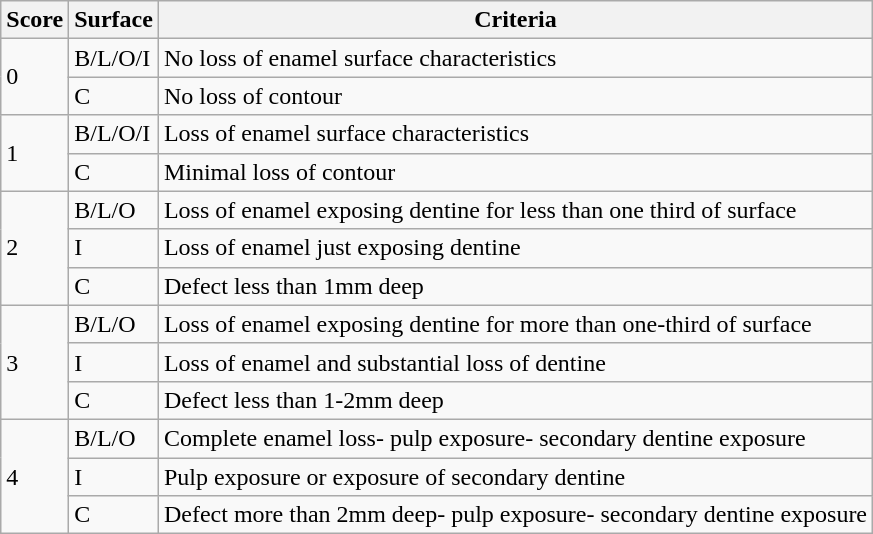<table class="wikitable">
<tr>
<th>Score</th>
<th>Surface</th>
<th>Criteria</th>
</tr>
<tr>
<td rowspan="2">0</td>
<td>B/L/O/I</td>
<td>No loss of enamel surface characteristics</td>
</tr>
<tr>
<td>C</td>
<td>No loss of contour</td>
</tr>
<tr>
<td rowspan="2">1</td>
<td>B/L/O/I</td>
<td>Loss of enamel surface characteristics</td>
</tr>
<tr>
<td>C</td>
<td>Minimal loss of contour</td>
</tr>
<tr>
<td rowspan="3">2</td>
<td>B/L/O</td>
<td>Loss of enamel exposing dentine for less than one third of surface</td>
</tr>
<tr>
<td>I</td>
<td>Loss of enamel just exposing dentine</td>
</tr>
<tr>
<td>C</td>
<td>Defect less than 1mm deep</td>
</tr>
<tr>
<td rowspan="3">3</td>
<td>B/L/O</td>
<td>Loss of enamel exposing dentine for more than one-third of surface</td>
</tr>
<tr>
<td>I</td>
<td>Loss of enamel and substantial loss of dentine</td>
</tr>
<tr>
<td>C</td>
<td>Defect less than 1-2mm deep</td>
</tr>
<tr>
<td rowspan="3">4</td>
<td>B/L/O</td>
<td>Complete enamel loss- pulp exposure- secondary dentine exposure</td>
</tr>
<tr>
<td>I</td>
<td>Pulp exposure or exposure of secondary dentine</td>
</tr>
<tr>
<td>C</td>
<td>Defect more than 2mm deep- pulp exposure- secondary dentine exposure</td>
</tr>
</table>
